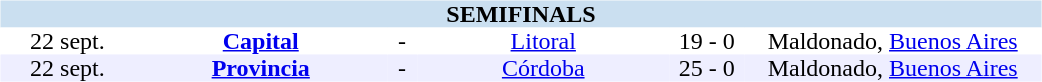<table table width=700>
<tr>
<td width=700 valign="top"><br><table border=0 cellspacing=0 cellpadding=0 style="font-size: 100%; border-collapse: collapse;" width=100%>
<tr bgcolor="#CADFF0">
<td style="font-size:100%"; align="center" colspan="6"><strong>SEMIFINALS</strong></td>
</tr>
<tr align=center bgcolor=#FFFFFF>
<td width=90>22 sept.</td>
<td width=170><strong><a href='#'>Capital</a></strong></td>
<td width=20>-</td>
<td width=170><a href='#'>Litoral</a></td>
<td width=50>19 - 0</td>
<td width=200>Maldonado, <a href='#'>Buenos Aires</a></td>
</tr>
<tr align=center bgcolor=#EEEEFF>
<td width=90>22 sept.</td>
<td width=170><strong><a href='#'>Provincia</a></strong></td>
<td width=20>-</td>
<td width=170><a href='#'>Córdoba</a></td>
<td width=50>25 - 0</td>
<td width=200>Maldonado, <a href='#'>Buenos Aires</a></td>
</tr>
</table>
</td>
</tr>
</table>
